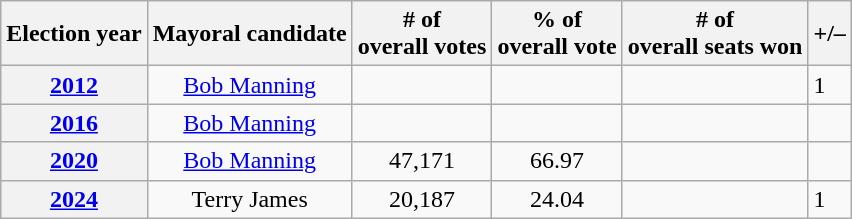<table class=wikitable>
<tr>
<th>Election year</th>
<th>Mayoral candidate</th>
<th># of<br>overall votes</th>
<th>% of<br>overall vote</th>
<th># of<br>overall seats won</th>
<th>+/–</th>
</tr>
<tr>
<th><a href='#'>2012</a></th>
<td align="center"><a href='#'>Bob Manning</a></td>
<td align="center"></td>
<td align="center"></td>
<td></td>
<td> 1</td>
</tr>
<tr>
<th><a href='#'>2016</a></th>
<td align="center"><a href='#'>Bob Manning</a></td>
<td align="center"></td>
<td align="center"></td>
<td></td>
<td></td>
</tr>
<tr>
<th><a href='#'>2020</a></th>
<td align="center"><a href='#'>Bob Manning</a></td>
<td align="center">47,171</td>
<td align="center">66.97</td>
<td></td>
<td></td>
</tr>
<tr>
<th><a href='#'>2024</a></th>
<td align="center">Terry James</td>
<td align="center">20,187</td>
<td align="center">24.04</td>
<td></td>
<td> 1</td>
</tr>
</table>
